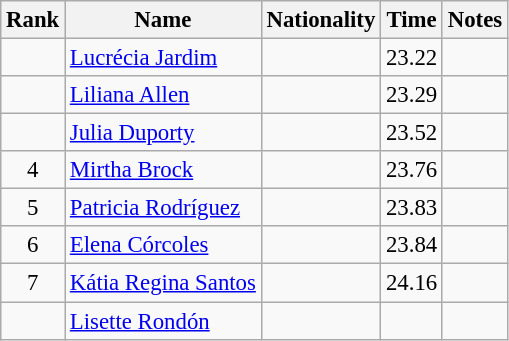<table class="wikitable sortable" style="text-align:center;font-size:95%">
<tr>
<th>Rank</th>
<th>Name</th>
<th>Nationality</th>
<th>Time</th>
<th>Notes</th>
</tr>
<tr>
<td></td>
<td align=left><a href='#'>Lucrécia Jardim</a></td>
<td align=left></td>
<td>23.22</td>
<td></td>
</tr>
<tr>
<td></td>
<td align=left><a href='#'>Liliana Allen</a></td>
<td align=left></td>
<td>23.29</td>
<td></td>
</tr>
<tr>
<td></td>
<td align=left><a href='#'>Julia Duporty</a></td>
<td align=left></td>
<td>23.52</td>
<td></td>
</tr>
<tr>
<td>4</td>
<td align=left><a href='#'>Mirtha Brock</a></td>
<td align=left></td>
<td>23.76</td>
<td></td>
</tr>
<tr>
<td>5</td>
<td align=left><a href='#'>Patricia Rodríguez</a></td>
<td align=left></td>
<td>23.83</td>
<td></td>
</tr>
<tr>
<td>6</td>
<td align=left><a href='#'>Elena Córcoles</a></td>
<td align=left></td>
<td>23.84</td>
<td></td>
</tr>
<tr>
<td>7</td>
<td align=left><a href='#'>Kátia Regina Santos</a></td>
<td align=left></td>
<td>24.16</td>
<td></td>
</tr>
<tr>
<td></td>
<td align=left><a href='#'>Lisette Rondón</a></td>
<td align=left></td>
<td></td>
<td></td>
</tr>
</table>
